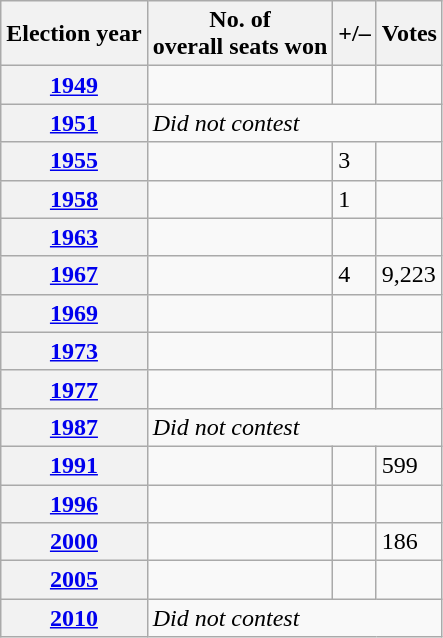<table class="wikitable">
<tr>
<th>Election year</th>
<th>No. of<br>overall seats won</th>
<th>+/–</th>
<th>Votes</th>
</tr>
<tr>
<th><a href='#'>1949</a></th>
<td></td>
<td></td>
<td></td>
</tr>
<tr>
<th><a href='#'>1951</a></th>
<td colspan="3"><em>Did not contest</em></td>
</tr>
<tr>
<th><a href='#'>1955</a></th>
<td></td>
<td> 3</td>
<td></td>
</tr>
<tr>
<th><a href='#'>1958</a></th>
<td></td>
<td> 1</td>
<td></td>
</tr>
<tr>
<th><a href='#'>1963</a></th>
<td></td>
<td></td>
<td></td>
</tr>
<tr>
<th><a href='#'>1967</a></th>
<td></td>
<td> 4</td>
<td>9,223</td>
</tr>
<tr>
<th><a href='#'>1969</a></th>
<td></td>
<td></td>
<td></td>
</tr>
<tr>
<th><a href='#'>1973</a></th>
<td></td>
<td></td>
<td></td>
</tr>
<tr>
<th><a href='#'>1977</a></th>
<td></td>
<td></td>
<td></td>
</tr>
<tr>
<th><a href='#'>1987</a></th>
<td colspan="3"><em>Did not contest</em></td>
</tr>
<tr>
<th><a href='#'>1991</a></th>
<td></td>
<td></td>
<td>599</td>
</tr>
<tr>
<th><a href='#'>1996</a></th>
<td></td>
<td></td>
<td></td>
</tr>
<tr>
<th><a href='#'>2000</a></th>
<td></td>
<td></td>
<td>186</td>
</tr>
<tr>
<th><a href='#'>2005</a></th>
<td></td>
<td></td>
<td></td>
</tr>
<tr>
<th><a href='#'>2010</a></th>
<td colspan="3"><em>Did not contest</em></td>
</tr>
</table>
